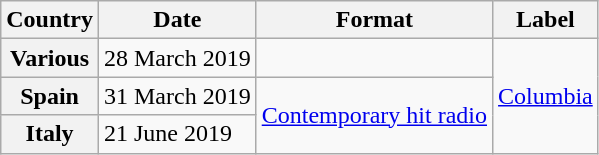<table class="wikitable plainrowheaders">
<tr>
<th>Country</th>
<th>Date</th>
<th>Format</th>
<th>Label</th>
</tr>
<tr>
<th scope="row">Various</th>
<td>28 March 2019</td>
<td></td>
<td rowspan="3"><a href='#'>Columbia</a></td>
</tr>
<tr>
<th scope="row">Spain</th>
<td>31 March 2019</td>
<td rowspan="2"><a href='#'>Contemporary hit radio</a></td>
</tr>
<tr>
<th scope="row">Italy</th>
<td>21 June 2019</td>
</tr>
</table>
